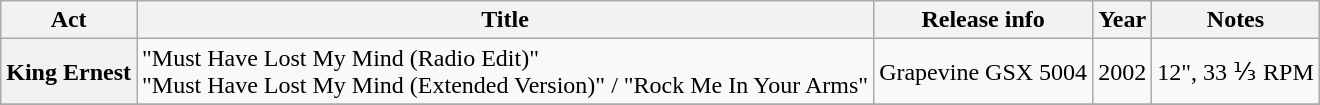<table class="wikitable plainrowheaders sortable">
<tr>
<th scope="col">Act</th>
<th scope="col">Title</th>
<th scope="col">Release info</th>
<th scope="col">Year</th>
<th scope="col" class="unsortable">Notes</th>
</tr>
<tr>
<th scope="row">King Ernest</th>
<td>"Must Have Lost My Mind (Radio Edit)"<br>"Must Have Lost My Mind (Extended Version)" / "Rock Me In Your Arms"</td>
<td>Grapevine GSX 5004</td>
<td>2002</td>
<td>12", 33 ⅓ RPM</td>
</tr>
<tr>
</tr>
</table>
